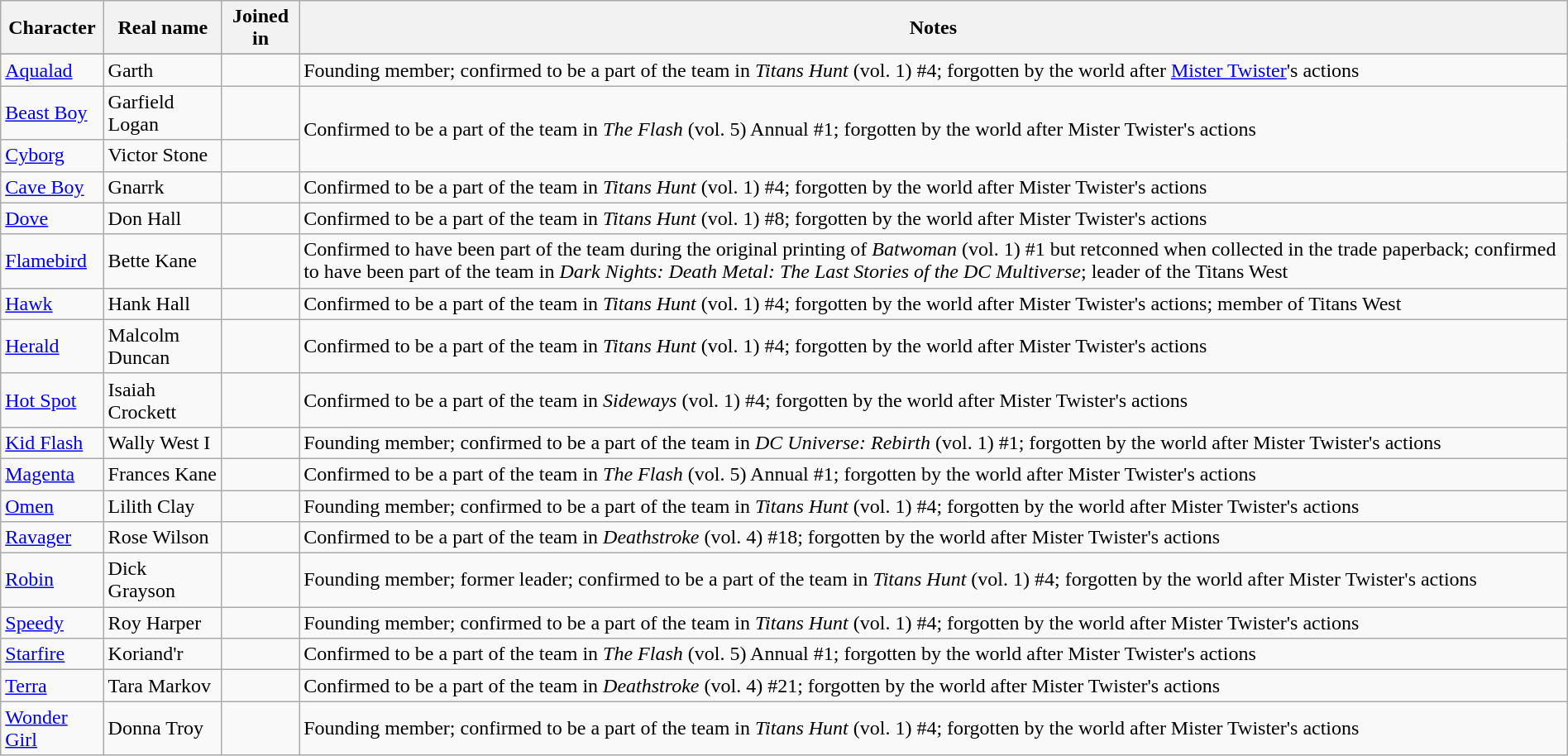<table class="wikitable" width="100%">
<tr>
<th>Character</th>
<th>Real name</th>
<th>Joined in</th>
<th>Notes</th>
</tr>
<tr>
</tr>
<tr Jon Kent [Superboy]>
<td><a href='#'>Aqualad</a></td>
<td>Garth</td>
<td></td>
<td>Founding member; confirmed to be a part of the team in <em>Titans Hunt</em> (vol. 1) #4; forgotten by the world after <a href='#'>Mister Twister</a>'s actions</td>
</tr>
<tr>
<td><a href='#'>Beast Boy</a></td>
<td>Garfield Logan</td>
<td></td>
<td rowspan="2">Confirmed to be a part of the team in <em>The Flash</em> (vol. 5) Annual #1; forgotten by the world after Mister Twister's actions</td>
</tr>
<tr>
<td><a href='#'>Cyborg</a></td>
<td>Victor Stone</td>
<td></td>
</tr>
<tr>
<td><a href='#'>Cave Boy</a></td>
<td>Gnarrk</td>
<td></td>
<td>Confirmed to be a part of the team in <em>Titans Hunt</em> (vol. 1) #4; forgotten by the world after Mister Twister's actions</td>
</tr>
<tr>
<td><a href='#'>Dove</a></td>
<td>Don Hall</td>
<td></td>
<td>Confirmed to be a part of the team in <em>Titans Hunt</em> (vol. 1) #8; forgotten by the world after Mister Twister's actions</td>
</tr>
<tr>
<td><a href='#'>Flamebird</a></td>
<td>Bette Kane</td>
<td></td>
<td>Confirmed to have been part of the team during the original printing of <em>Batwoman</em> (vol. 1) #1 but retconned when collected in the trade paperback; confirmed to have been part of the team in <em>Dark Nights: Death Metal: The Last Stories of the DC Multiverse</em>; leader of the Titans West</td>
</tr>
<tr>
<td><a href='#'>Hawk</a></td>
<td>Hank Hall</td>
<td></td>
<td>Confirmed to be a part of the team in <em>Titans Hunt</em> (vol. 1) #4; forgotten by the world after Mister Twister's actions; member of Titans West</td>
</tr>
<tr>
<td><a href='#'>Herald</a></td>
<td>Malcolm Duncan</td>
<td></td>
<td>Confirmed to be a part of the team in <em>Titans Hunt</em> (vol. 1) #4; forgotten by the world after Mister Twister's actions</td>
</tr>
<tr>
<td><a href='#'>Hot Spot</a></td>
<td>Isaiah Crockett</td>
<td></td>
<td>Confirmed to be a part of the team in <em>Sideways</em> (vol. 1) #4; forgotten by the world after Mister Twister's actions</td>
</tr>
<tr>
<td><a href='#'>Kid Flash</a></td>
<td>Wally West I</td>
<td></td>
<td>Founding member; confirmed to be a part of the team in <em>DC Universe: Rebirth</em> (vol. 1) #1; forgotten by the world after Mister Twister's actions</td>
</tr>
<tr>
<td><a href='#'>Magenta</a></td>
<td>Frances Kane</td>
<td></td>
<td>Confirmed to be a part of the team in <em>The Flash</em> (vol. 5) Annual #1; forgotten by the world after Mister Twister's actions</td>
</tr>
<tr>
<td><a href='#'>Omen</a></td>
<td>Lilith Clay</td>
<td></td>
<td>Founding member; confirmed to be a part of the team in <em>Titans Hunt</em> (vol. 1) #4; forgotten by the world after Mister Twister's actions</td>
</tr>
<tr>
<td><a href='#'>Ravager</a></td>
<td>Rose Wilson</td>
<td></td>
<td>Confirmed to be a part of the team in <em>Deathstroke</em> (vol. 4) #18; forgotten by the world after Mister Twister's actions</td>
</tr>
<tr>
<td><a href='#'>Robin</a></td>
<td>Dick Grayson</td>
<td></td>
<td>Founding member; former leader; confirmed to be a part of the team in <em>Titans Hunt</em> (vol. 1) #4; forgotten by the world after Mister Twister's actions</td>
</tr>
<tr>
<td><a href='#'>Speedy</a></td>
<td>Roy Harper</td>
<td></td>
<td>Founding member; confirmed to be a part of the team in <em>Titans Hunt</em> (vol. 1) #4; forgotten by the world after Mister Twister's actions</td>
</tr>
<tr>
<td><a href='#'>Starfire</a></td>
<td>Koriand'r</td>
<td></td>
<td>Confirmed to be a part of the team in <em>The Flash</em> (vol. 5) Annual #1; forgotten by the world after Mister Twister's actions</td>
</tr>
<tr>
<td><a href='#'>Terra</a></td>
<td>Tara Markov</td>
<td></td>
<td>Confirmed to be a part of the team in <em>Deathstroke</em> (vol. 4) #21; forgotten by the world after Mister Twister's actions</td>
</tr>
<tr>
<td><a href='#'>Wonder Girl</a></td>
<td>Donna Troy</td>
<td></td>
<td>Founding member; confirmed to be a part of the team in <em>Titans Hunt</em> (vol. 1) #4; forgotten by the world after Mister Twister's actions</td>
</tr>
</table>
